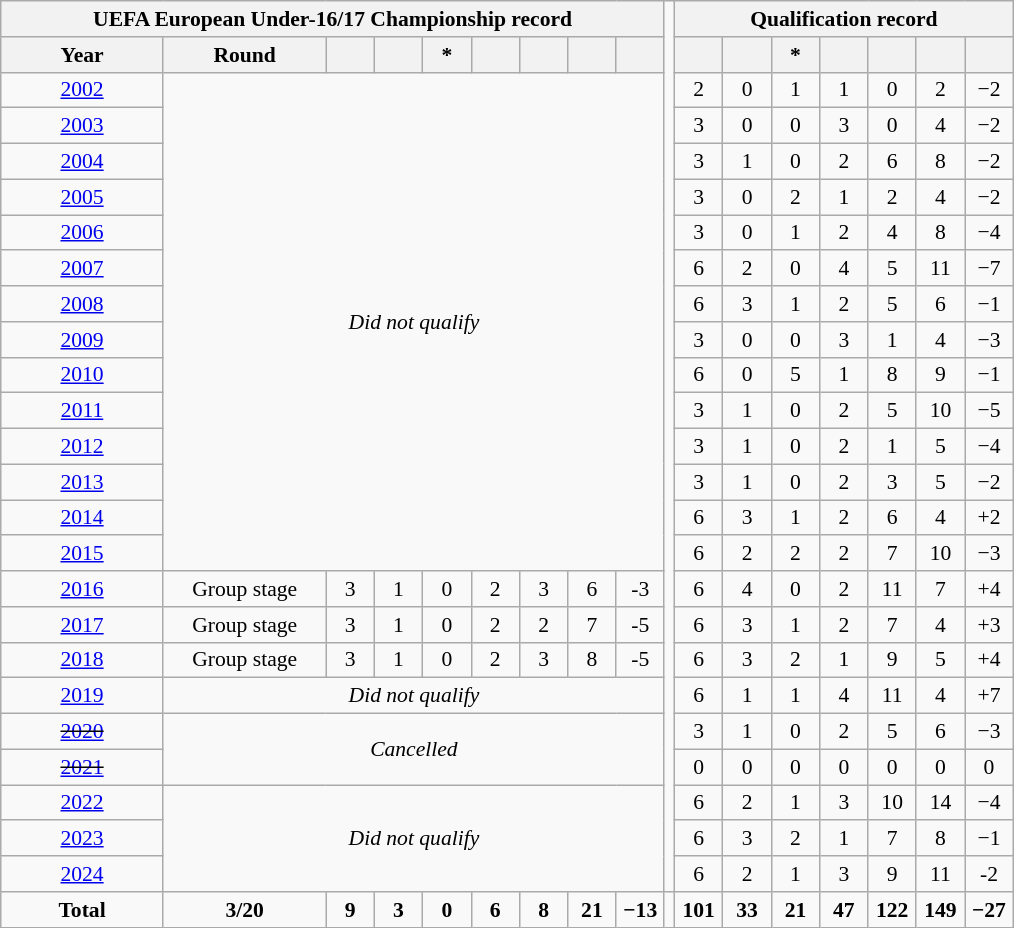<table class="wikitable" style="text-align: center; font-size: 90%;">
<tr>
<th colspan=9>UEFA European Under-16/17 Championship record</th>
<td style="width:1%;" rowspan="25"></td>
<th colspan=8>Qualification record</th>
</tr>
<tr>
<th width=100>Year</th>
<th width=100>Round</th>
<th width=25></th>
<th width=25></th>
<th width=25>*</th>
<th width=25></th>
<th width=25></th>
<th width=25></th>
<th width=25></th>
<th width=25></th>
<th width=25></th>
<th width=25>*</th>
<th width=25></th>
<th width=25></th>
<th width=25></th>
<th width=25></th>
</tr>
<tr>
<td> <a href='#'>2002</a></td>
<td rowspan=14 colspan=8><em>Did not qualify</em></td>
<td>2</td>
<td>0</td>
<td>1</td>
<td>1</td>
<td>0</td>
<td>2</td>
<td>−2</td>
</tr>
<tr>
<td> <a href='#'>2003</a></td>
<td>3</td>
<td>0</td>
<td>0</td>
<td>3</td>
<td>0</td>
<td>4</td>
<td>−2</td>
</tr>
<tr>
<td> <a href='#'>2004</a></td>
<td>3</td>
<td>1</td>
<td>0</td>
<td>2</td>
<td>6</td>
<td>8</td>
<td>−2</td>
</tr>
<tr>
<td> <a href='#'>2005</a></td>
<td>3</td>
<td>0</td>
<td>2</td>
<td>1</td>
<td>2</td>
<td>4</td>
<td>−2</td>
</tr>
<tr>
<td> <a href='#'>2006</a></td>
<td>3</td>
<td>0</td>
<td>1</td>
<td>2</td>
<td>4</td>
<td>8</td>
<td>−4</td>
</tr>
<tr>
<td> <a href='#'>2007</a></td>
<td>6</td>
<td>2</td>
<td>0</td>
<td>4</td>
<td>5</td>
<td>11</td>
<td>−7</td>
</tr>
<tr>
<td> <a href='#'>2008</a></td>
<td>6</td>
<td>3</td>
<td>1</td>
<td>2</td>
<td>5</td>
<td>6</td>
<td>−1</td>
</tr>
<tr>
<td> <a href='#'>2009</a></td>
<td>3</td>
<td>0</td>
<td>0</td>
<td>3</td>
<td>1</td>
<td>4</td>
<td>−3</td>
</tr>
<tr>
<td> <a href='#'>2010</a></td>
<td>6</td>
<td>0</td>
<td>5</td>
<td>1</td>
<td>8</td>
<td>9</td>
<td>−1</td>
</tr>
<tr>
<td> <a href='#'>2011</a></td>
<td>3</td>
<td>1</td>
<td>0</td>
<td>2</td>
<td>5</td>
<td>10</td>
<td>−5</td>
</tr>
<tr>
<td> <a href='#'>2012</a></td>
<td>3</td>
<td>1</td>
<td>0</td>
<td>2</td>
<td>1</td>
<td>5</td>
<td>−4</td>
</tr>
<tr>
<td> <a href='#'>2013</a></td>
<td>3</td>
<td>1</td>
<td>0</td>
<td>2</td>
<td>3</td>
<td>5</td>
<td>−2</td>
</tr>
<tr>
<td> <a href='#'>2014</a></td>
<td>6</td>
<td>3</td>
<td>1</td>
<td>2</td>
<td>6</td>
<td>4</td>
<td>+2</td>
</tr>
<tr>
<td> <a href='#'>2015</a></td>
<td>6</td>
<td>2</td>
<td>2</td>
<td>2</td>
<td>7</td>
<td>10</td>
<td>−3</td>
</tr>
<tr>
<td> <a href='#'>2016</a></td>
<td>Group stage</td>
<td>3</td>
<td>1</td>
<td>0</td>
<td>2</td>
<td>3</td>
<td>6</td>
<td>-3</td>
<td>6</td>
<td>4</td>
<td>0</td>
<td>2</td>
<td>11</td>
<td>7</td>
<td>+4</td>
</tr>
<tr>
<td> <a href='#'>2017</a></td>
<td>Group stage</td>
<td>3</td>
<td>1</td>
<td>0</td>
<td>2</td>
<td>2</td>
<td>7</td>
<td>-5</td>
<td>6</td>
<td>3</td>
<td>1</td>
<td>2</td>
<td>7</td>
<td>4</td>
<td>+3</td>
</tr>
<tr>
<td> <a href='#'>2018</a></td>
<td>Group stage</td>
<td>3</td>
<td>1</td>
<td>0</td>
<td>2</td>
<td>3</td>
<td>8</td>
<td>-5</td>
<td>6</td>
<td>3</td>
<td>2</td>
<td>1</td>
<td>9</td>
<td>5</td>
<td>+4</td>
</tr>
<tr>
<td> <a href='#'>2019</a></td>
<td colspan=8><em>Did not qualify</em></td>
<td>6</td>
<td>1</td>
<td>1</td>
<td>4</td>
<td>11</td>
<td>4</td>
<td>+7</td>
</tr>
<tr>
<td> <s><a href='#'>2020</a></s></td>
<td rowspan=2 colspan=8><em>Cancelled</em></td>
<td>3</td>
<td>1</td>
<td>0</td>
<td>2</td>
<td>5</td>
<td>6</td>
<td>−3</td>
</tr>
<tr>
<td> <s><a href='#'>2021</a></s></td>
<td>0</td>
<td>0</td>
<td>0</td>
<td>0</td>
<td>0</td>
<td>0</td>
<td>0</td>
</tr>
<tr>
<td> <a href='#'>2022</a></td>
<td rowspan=3 colspan=8><em>Did not qualify</em></td>
<td>6</td>
<td>2</td>
<td>1</td>
<td>3</td>
<td>10</td>
<td>14</td>
<td>−4</td>
</tr>
<tr>
<td> <a href='#'>2023</a></td>
<td>6</td>
<td>3</td>
<td>2</td>
<td>1</td>
<td>7</td>
<td>8</td>
<td>−1</td>
</tr>
<tr>
<td> <a href='#'>2024</a></td>
<td>6</td>
<td>2</td>
<td>1</td>
<td>3</td>
<td>9</td>
<td>11</td>
<td>-2</td>
</tr>
<tr>
<td><strong>Total</strong></td>
<td><strong>3/20</strong></td>
<td><strong>9</strong></td>
<td><strong>3</strong></td>
<td><strong>0</strong></td>
<td><strong>6</strong></td>
<td><strong>8</strong></td>
<td><strong>21</strong></td>
<td><strong>−13</strong></td>
<td></td>
<td><strong>101</strong></td>
<td><strong>33</strong></td>
<td><strong>21</strong></td>
<td><strong>47</strong></td>
<td><strong>122</strong></td>
<td><strong>149</strong></td>
<td><strong>−27</strong></td>
</tr>
</table>
